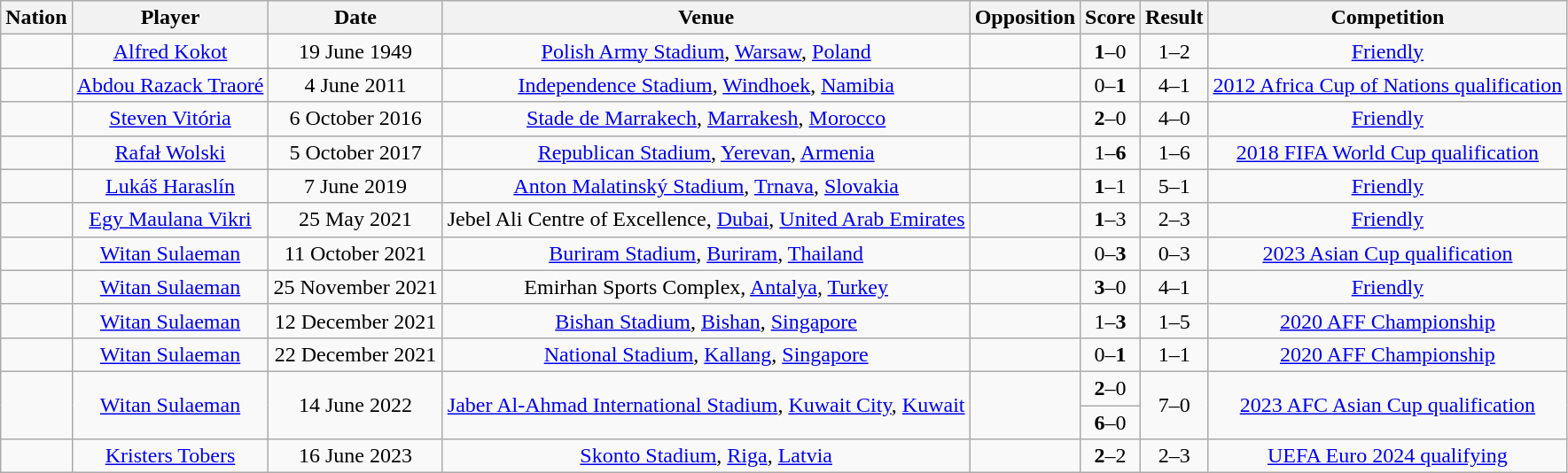<table class="wikitable" style="text-align: center">
<tr>
<th>Nation</th>
<th>Player</th>
<th>Date</th>
<th>Venue</th>
<th>Opposition</th>
<th>Score</th>
<th>Result</th>
<th>Competition</th>
</tr>
<tr>
<td></td>
<td><a href='#'>Alfred Kokot</a></td>
<td>19 June 1949</td>
<td><a href='#'>Polish Army Stadium</a>, <a href='#'>Warsaw</a>, <a href='#'>Poland</a></td>
<td></td>
<td><strong>1</strong>–0</td>
<td>1–2</td>
<td><a href='#'>Friendly</a></td>
</tr>
<tr>
<td></td>
<td><a href='#'>Abdou Razack Traoré</a></td>
<td>4 June 2011</td>
<td><a href='#'>Independence Stadium</a>, <a href='#'>Windhoek</a>, <a href='#'>Namibia</a></td>
<td></td>
<td>0–<strong>1</strong></td>
<td>4–1</td>
<td><a href='#'>2012 Africa Cup of Nations qualification</a></td>
</tr>
<tr>
<td></td>
<td><a href='#'>Steven Vitória</a></td>
<td>6 October 2016</td>
<td><a href='#'>Stade de Marrakech</a>, <a href='#'>Marrakesh</a>, <a href='#'>Morocco</a></td>
<td></td>
<td><strong>2</strong>–0</td>
<td>4–0</td>
<td><a href='#'>Friendly</a></td>
</tr>
<tr>
<td></td>
<td><a href='#'>Rafał Wolski</a></td>
<td>5 October 2017</td>
<td><a href='#'>Republican Stadium</a>, <a href='#'>Yerevan</a>, <a href='#'>Armenia</a></td>
<td></td>
<td>1–<strong>6</strong></td>
<td>1–6</td>
<td><a href='#'>2018 FIFA World Cup qualification</a></td>
</tr>
<tr>
<td></td>
<td><a href='#'>Lukáš Haraslín</a></td>
<td>7 June 2019</td>
<td><a href='#'>Anton Malatinský Stadium</a>, <a href='#'>Trnava</a>, <a href='#'>Slovakia</a></td>
<td></td>
<td><strong>1</strong>–1</td>
<td>5–1</td>
<td><a href='#'>Friendly</a></td>
</tr>
<tr>
<td></td>
<td><a href='#'>Egy Maulana Vikri</a></td>
<td>25 May 2021</td>
<td>Jebel Ali Centre of Excellence, <a href='#'>Dubai</a>, <a href='#'>United Arab Emirates</a></td>
<td></td>
<td><strong>1</strong>–3</td>
<td>2–3</td>
<td><a href='#'>Friendly</a></td>
</tr>
<tr>
<td></td>
<td><a href='#'>Witan Sulaeman</a></td>
<td>11 October 2021</td>
<td><a href='#'>Buriram Stadium</a>, <a href='#'>Buriram</a>, <a href='#'>Thailand</a></td>
<td></td>
<td>0–<strong>3</strong></td>
<td>0–3</td>
<td><a href='#'>2023 Asian Cup qualification</a></td>
</tr>
<tr>
<td></td>
<td><a href='#'>Witan Sulaeman</a></td>
<td>25 November 2021</td>
<td>Emirhan Sports Complex, <a href='#'>Antalya</a>, <a href='#'>Turkey</a></td>
<td></td>
<td><strong>3</strong>–0</td>
<td>4–1</td>
<td><a href='#'>Friendly</a></td>
</tr>
<tr>
<td></td>
<td><a href='#'>Witan Sulaeman</a></td>
<td>12 December 2021</td>
<td><a href='#'>Bishan Stadium</a>, <a href='#'>Bishan</a>, <a href='#'>Singapore</a></td>
<td></td>
<td>1–<strong>3</strong></td>
<td>1–5</td>
<td><a href='#'>2020 AFF Championship</a></td>
</tr>
<tr>
<td></td>
<td><a href='#'>Witan Sulaeman</a></td>
<td>22 December 2021</td>
<td><a href='#'>National Stadium</a>, <a href='#'>Kallang</a>, <a href='#'>Singapore</a></td>
<td></td>
<td>0–<strong>1</strong></td>
<td>1–1</td>
<td><a href='#'>2020 AFF Championship</a></td>
</tr>
<tr>
<td rowspan=2></td>
<td rowspan=2><a href='#'>Witan Sulaeman</a></td>
<td rowspan=2>14 June 2022</td>
<td rowspan=2><a href='#'>Jaber Al-Ahmad International Stadium</a>, <a href='#'>Kuwait City</a>, <a href='#'>Kuwait</a></td>
<td rowspan=2></td>
<td><strong>2</strong>–0</td>
<td rowspan=2>7–0</td>
<td rowspan=2><a href='#'>2023 AFC Asian Cup qualification</a></td>
</tr>
<tr>
<td><strong>6</strong>–0</td>
</tr>
<tr>
<td></td>
<td><a href='#'>Kristers Tobers</a></td>
<td>16 June 2023</td>
<td><a href='#'>Skonto Stadium</a>, <a href='#'>Riga</a>, <a href='#'>Latvia</a></td>
<td></td>
<td><strong>2</strong>–2</td>
<td>2–3</td>
<td><a href='#'>UEFA Euro 2024 qualifying</a></td>
</tr>
</table>
